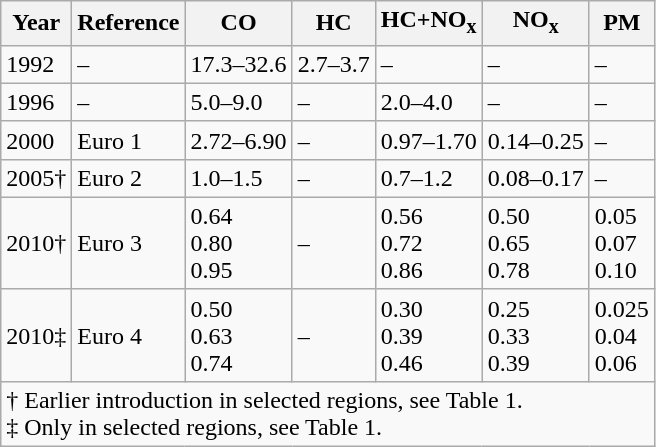<table class="wikitable">
<tr>
<th>Year</th>
<th>Reference</th>
<th>CO</th>
<th>HC</th>
<th>HC+NO<sub>x</sub></th>
<th>NO<sub>x</sub></th>
<th>PM</th>
</tr>
<tr>
<td>1992</td>
<td>–</td>
<td>17.3–32.6</td>
<td>2.7–3.7</td>
<td>–</td>
<td>–</td>
<td>–</td>
</tr>
<tr>
<td>1996</td>
<td>–</td>
<td>5.0–9.0</td>
<td>–</td>
<td>2.0–4.0</td>
<td>–</td>
<td>–</td>
</tr>
<tr>
<td>2000</td>
<td>Euro 1</td>
<td>2.72–6.90</td>
<td>–</td>
<td>0.97–1.70</td>
<td>0.14–0.25</td>
<td>–</td>
</tr>
<tr>
<td>2005†</td>
<td>Euro 2</td>
<td>1.0–1.5</td>
<td>–</td>
<td>0.7–1.2</td>
<td>0.08–0.17</td>
<td>–</td>
</tr>
<tr>
<td>2010†</td>
<td>Euro 3</td>
<td>0.64<br>0.80<br>0.95</td>
<td>–</td>
<td>0.56<br>0.72<br>0.86</td>
<td>0.50<br>0.65<br>0.78</td>
<td>0.05<br>0.07<br>0.10</td>
</tr>
<tr>
<td>2010‡</td>
<td>Euro 4</td>
<td>0.50<br>0.63<br>0.74</td>
<td>–</td>
<td>0.30<br>0.39<br>0.46</td>
<td>0.25<br>0.33<br>0.39</td>
<td>0.025<br>0.04<br>0.06</td>
</tr>
<tr>
<td colspan="7">† Earlier introduction in selected regions, see Table 1.<br>‡ Only in selected regions, see Table 1.</td>
</tr>
</table>
